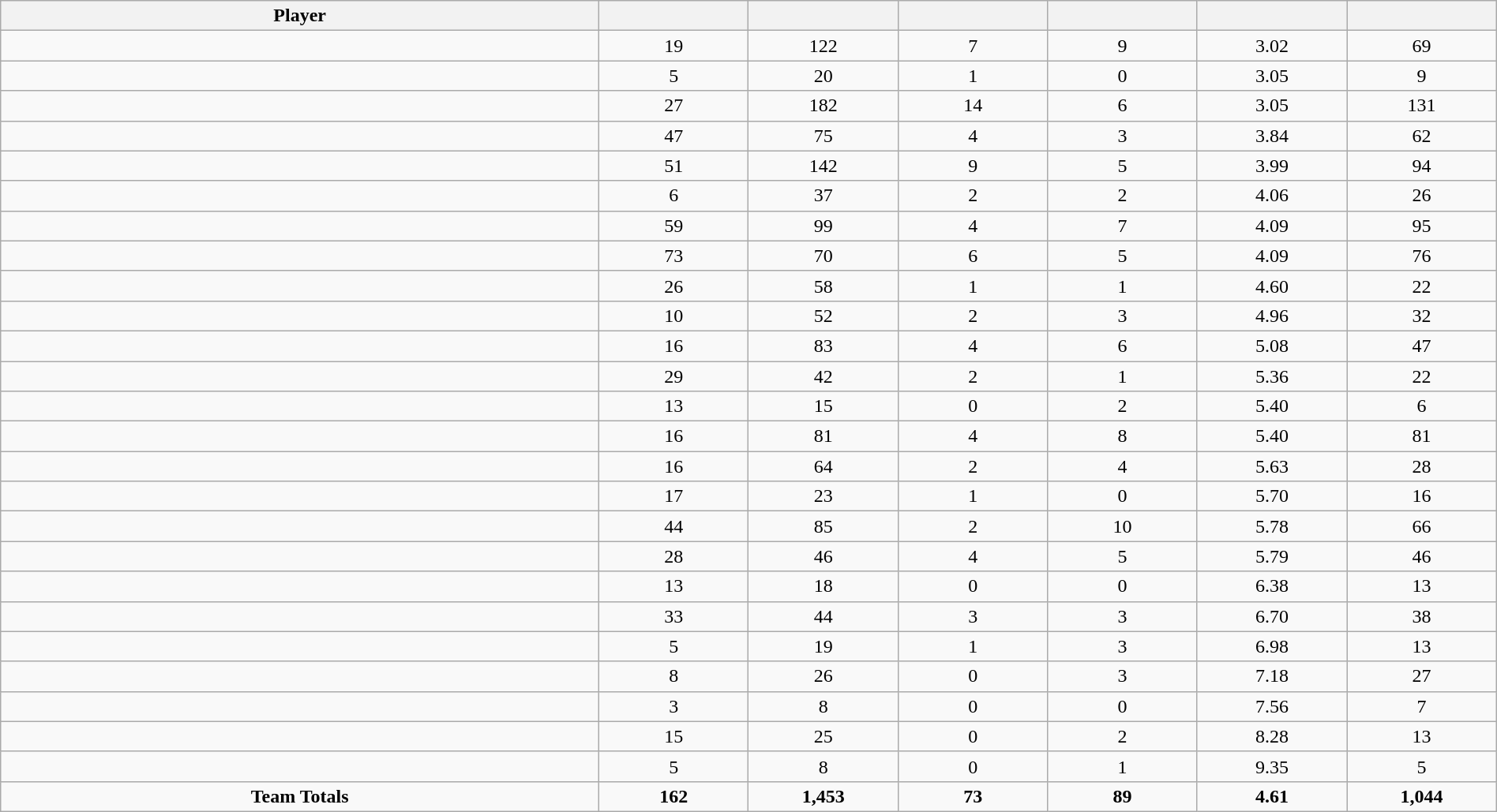<table class="wikitable sortable" style="text-align:center;" width="100%">
<tr>
<th width="40%">Player</th>
<th width="10%"></th>
<th width="10%" data-sort-type="number"></th>
<th width="10%"></th>
<th width="10%"></th>
<th width="10%"></th>
<th width="10%"></th>
</tr>
<tr>
<td></td>
<td>19</td>
<td>122</td>
<td>7</td>
<td>9</td>
<td>3.02</td>
<td>69</td>
</tr>
<tr>
<td></td>
<td>5</td>
<td>20</td>
<td>1</td>
<td>0</td>
<td>3.05</td>
<td>9</td>
</tr>
<tr>
<td></td>
<td>27</td>
<td>182</td>
<td>14</td>
<td>6</td>
<td>3.05</td>
<td>131</td>
</tr>
<tr>
<td></td>
<td>47</td>
<td>75</td>
<td>4</td>
<td>3</td>
<td>3.84</td>
<td>62</td>
</tr>
<tr>
<td></td>
<td>51</td>
<td>142</td>
<td>9</td>
<td>5</td>
<td>3.99</td>
<td>94</td>
</tr>
<tr>
<td></td>
<td>6</td>
<td>37</td>
<td>2</td>
<td>2</td>
<td>4.06</td>
<td>26</td>
</tr>
<tr>
<td></td>
<td>59</td>
<td>99</td>
<td>4</td>
<td>7</td>
<td>4.09</td>
<td>95</td>
</tr>
<tr>
<td></td>
<td>73</td>
<td>70</td>
<td>6</td>
<td>5</td>
<td>4.09</td>
<td>76</td>
</tr>
<tr>
<td></td>
<td>26</td>
<td>58</td>
<td>1</td>
<td>1</td>
<td>4.60</td>
<td>22</td>
</tr>
<tr>
<td></td>
<td>10</td>
<td>52</td>
<td>2</td>
<td>3</td>
<td>4.96</td>
<td>32</td>
</tr>
<tr>
<td></td>
<td>16</td>
<td>83</td>
<td>4</td>
<td>6</td>
<td>5.08</td>
<td>47</td>
</tr>
<tr>
<td></td>
<td>29</td>
<td>42</td>
<td>2</td>
<td>1</td>
<td>5.36</td>
<td>22</td>
</tr>
<tr>
<td></td>
<td>13</td>
<td>15</td>
<td>0</td>
<td>2</td>
<td>5.40</td>
<td>6</td>
</tr>
<tr>
<td></td>
<td>16</td>
<td>81</td>
<td>4</td>
<td>8</td>
<td>5.40</td>
<td>81</td>
</tr>
<tr>
<td></td>
<td>16</td>
<td>64</td>
<td>2</td>
<td>4</td>
<td>5.63</td>
<td>28</td>
</tr>
<tr>
<td></td>
<td>17</td>
<td>23</td>
<td>1</td>
<td>0</td>
<td>5.70</td>
<td>16</td>
</tr>
<tr>
<td></td>
<td>44</td>
<td>85</td>
<td>2</td>
<td>10</td>
<td>5.78</td>
<td>66</td>
</tr>
<tr>
<td></td>
<td>28</td>
<td>46</td>
<td>4</td>
<td>5</td>
<td>5.79</td>
<td>46</td>
</tr>
<tr>
<td></td>
<td>13</td>
<td>18</td>
<td>0</td>
<td>0</td>
<td>6.38</td>
<td>13</td>
</tr>
<tr>
<td></td>
<td>33</td>
<td>44</td>
<td>3</td>
<td>3</td>
<td>6.70</td>
<td>38</td>
</tr>
<tr>
<td></td>
<td>5</td>
<td>19</td>
<td>1</td>
<td>3</td>
<td>6.98</td>
<td>13</td>
</tr>
<tr>
<td></td>
<td>8</td>
<td>26</td>
<td>0</td>
<td>3</td>
<td>7.18</td>
<td>27</td>
</tr>
<tr>
<td></td>
<td>3</td>
<td>8</td>
<td>0</td>
<td>0</td>
<td>7.56</td>
<td>7</td>
</tr>
<tr>
<td></td>
<td>15</td>
<td>25</td>
<td>0</td>
<td>2</td>
<td>8.28</td>
<td>13</td>
</tr>
<tr>
<td></td>
<td>5</td>
<td>8</td>
<td>0</td>
<td>1</td>
<td>9.35</td>
<td>5</td>
</tr>
<tr>
<td><strong>Team Totals</strong></td>
<td><strong>162</strong></td>
<td><strong>1,453</strong></td>
<td><strong>73</strong></td>
<td><strong>89</strong></td>
<td><strong>4.61</strong></td>
<td><strong>1,044</strong></td>
</tr>
</table>
